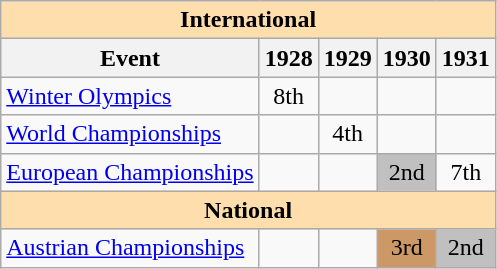<table class="wikitable" style="text-align:center">
<tr>
<th style="background-color: #ffdead; " colspan=5 align=center>International</th>
</tr>
<tr>
<th>Event</th>
<th>1928</th>
<th>1929</th>
<th>1930</th>
<th>1931</th>
</tr>
<tr>
<td align=left><a href='#'>Winter Olympics</a></td>
<td>8th</td>
<td></td>
<td></td>
<td></td>
</tr>
<tr>
<td align=left><a href='#'>World Championships</a></td>
<td></td>
<td>4th</td>
<td></td>
<td></td>
</tr>
<tr>
<td align=left><a href='#'>European Championships</a></td>
<td></td>
<td></td>
<td bgcolor=silver>2nd</td>
<td>7th</td>
</tr>
<tr>
<th style="background-color: #ffdead; " colspan=5 align=center>National</th>
</tr>
<tr>
<td align=left><a href='#'>Austrian Championships</a></td>
<td></td>
<td></td>
<td bgcolor=cc9966>3rd</td>
<td bgcolor=silver>2nd</td>
</tr>
</table>
